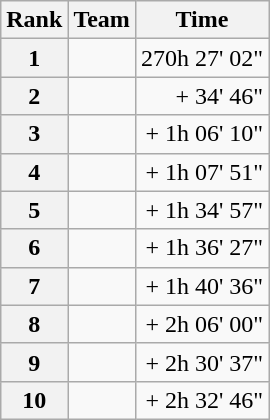<table class="wikitable">
<tr>
<th scope="col">Rank</th>
<th scope="col">Team</th>
<th scope="col">Time</th>
</tr>
<tr>
<th scope="row">1</th>
<td>  </td>
<td style="text-align:right;">270h 27' 02"</td>
</tr>
<tr>
<th scope="row">2</th>
<td> </td>
<td style="text-align:right;">+ 34' 46"</td>
</tr>
<tr>
<th scope="row">3</th>
<td> </td>
<td style="text-align:right;">+ 1h 06' 10"</td>
</tr>
<tr>
<th scope="row">4</th>
<td> </td>
<td style="text-align:right;">+ 1h 07' 51"</td>
</tr>
<tr>
<th scope="row">5</th>
<td> </td>
<td style="text-align:right;">+ 1h 34' 57"</td>
</tr>
<tr>
<th scope="row">6</th>
<td> </td>
<td style="text-align:right;">+ 1h 36' 27"</td>
</tr>
<tr>
<th scope="row">7</th>
<td> </td>
<td style="text-align:right;">+ 1h 40' 36"</td>
</tr>
<tr>
<th scope="row">8</th>
<td> </td>
<td style="text-align:right;">+ 2h 06' 00"</td>
</tr>
<tr>
<th scope="row">9</th>
<td> </td>
<td style="text-align:right;">+ 2h 30' 37"</td>
</tr>
<tr>
<th scope="row">10</th>
<td> </td>
<td style="text-align:right;">+ 2h 32' 46"</td>
</tr>
</table>
